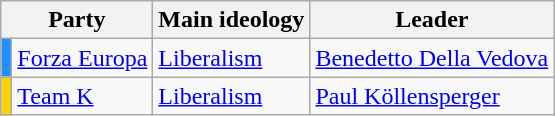<table class="wikitable">
<tr>
<th colspan=2>Party</th>
<th>Main ideology</th>
<th>Leader</th>
</tr>
<tr>
<td style="background:#1e90ff;"></td>
<td><a href='#'>Forza Europa</a></td>
<td><a href='#'>Liberalism</a></td>
<td><a href='#'>Benedetto Della Vedova</a></td>
</tr>
<tr>
<td style="background:#fcd300;"></td>
<td><a href='#'>Team K</a></td>
<td><a href='#'>Liberalism</a></td>
<td><a href='#'>Paul Köllensperger</a></td>
</tr>
</table>
